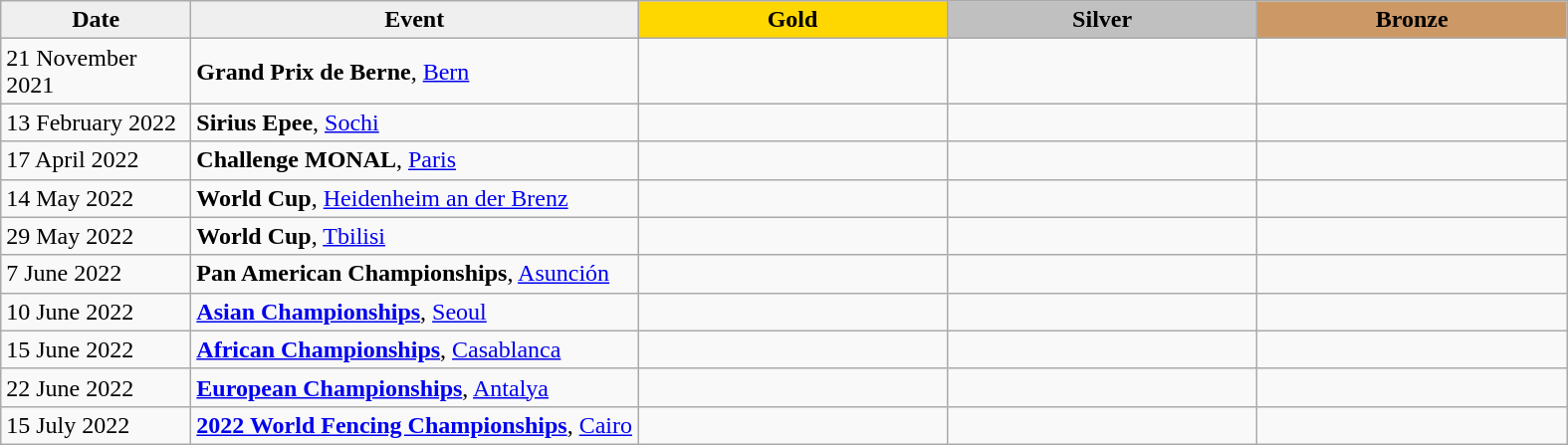<table class="wikitable plainrowheaders" border="1" style="font-size:100%">
<tr align=center>
<th scope=col style="width:120px; background: #efefef;">Date</th>
<th scope=col style="background: #efefef;">Event</th>
<th scope=col colspan=1 style="width:200px; background: gold;">Gold</th>
<th scope=col colspan=1 style="width:200px; background: silver;">Silver</th>
<th scope=col colspan=1 style="width:200px; background: #cc9966;">Bronze</th>
</tr>
<tr>
<td>21 November 2021</td>
<td><strong>Grand Prix de Berne</strong>, <a href='#'>Bern</a></td>
<td></td>
<td></td>
<td></td>
</tr>
<tr>
<td>13 February 2022</td>
<td><strong>Sirius Epee</strong>, <a href='#'>Sochi</a></td>
<td></td>
<td></td>
<td></td>
</tr>
<tr>
<td>17 April 2022</td>
<td><strong>Challenge MONAL</strong>, <a href='#'>Paris</a></td>
<td></td>
<td></td>
<td></td>
</tr>
<tr>
<td>14 May 2022</td>
<td><strong>World Cup</strong>, <a href='#'>Heidenheim an der Brenz</a></td>
<td></td>
<td></td>
<td></td>
</tr>
<tr>
<td>29 May 2022</td>
<td><strong>World Cup</strong>, <a href='#'>Tbilisi</a></td>
<td></td>
<td></td>
<td></td>
</tr>
<tr>
<td>7 June 2022</td>
<td><strong>Pan American Championships</strong>, <a href='#'>Asunción</a></td>
<td></td>
<td></td>
<td></td>
</tr>
<tr>
<td>10 June 2022</td>
<td><strong><a href='#'>Asian Championships</a></strong>, <a href='#'>Seoul</a></td>
<td></td>
<td></td>
<td><br></td>
</tr>
<tr>
<td>15 June 2022</td>
<td><strong><a href='#'>African Championships</a></strong>, <a href='#'>Casablanca</a></td>
<td></td>
<td></td>
<td></td>
</tr>
<tr>
<td>22 June 2022</td>
<td><strong><a href='#'>European Championships</a></strong>, <a href='#'>Antalya</a></td>
<td></td>
<td></td>
<td></td>
</tr>
<tr>
<td>15 July 2022</td>
<td><strong><a href='#'>2022 World Fencing Championships</a></strong>, <a href='#'>Cairo</a></td>
<td></td>
<td></td>
<td></td>
</tr>
</table>
